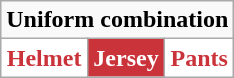<table class="wikitable"  style="display: inline-table;">
<tr>
<td align="center" Colspan="3"><strong>Uniform combination</strong></td>
</tr>
<tr align="center">
<td style="background:white; color:#cb333b"><strong>Helmet</strong></td>
<td style="background:#cb333b; color:white"><strong>Jersey</strong></td>
<td style="background:white; color:#cb333b"><strong>Pants</strong></td>
</tr>
</table>
